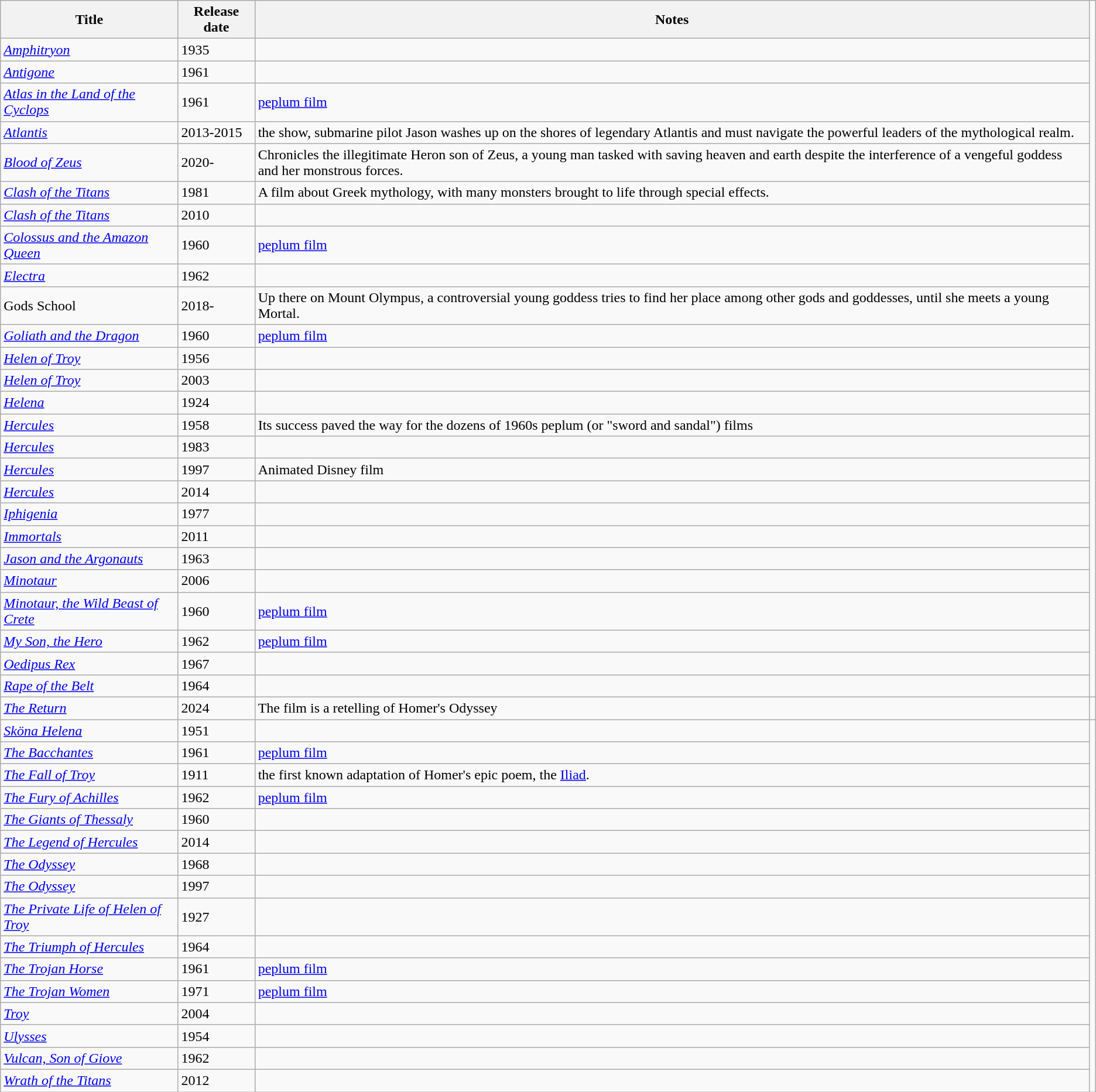<table class="wikitable sortable">
<tr>
<th scope="col">Title</th>
<th scope="col">Release date</th>
<th scope="col" class="unsortable">Notes</th>
</tr>
<tr>
<td><em><a href='#'>Amphitryon</a></em></td>
<td>1935</td>
<td></td>
</tr>
<tr>
<td><em><a href='#'>Antigone</a></em></td>
<td>1961</td>
<td></td>
</tr>
<tr>
<td><em><a href='#'>Atlas in the Land of the Cyclops</a></em></td>
<td>1961</td>
<td><a href='#'>peplum film</a></td>
</tr>
<tr>
<td><em><a href='#'>Atlantis</a></em></td>
<td>2013-2015</td>
<td>the show, submarine pilot Jason washes up on the shores of legendary Atlantis and must navigate the powerful leaders of the mythological realm.</td>
</tr>
<tr>
<td><em><a href='#'>Blood of Zeus</a></em></td>
<td>2020-</td>
<td>Chronicles the illegitimate Heron son of Zeus, a young man tasked with saving heaven and earth despite the interference of a vengeful goddess and her monstrous forces.</td>
</tr>
<tr>
<td><em><a href='#'>Clash of the Titans</a></em></td>
<td>1981</td>
<td>A film about Greek mythology, with many monsters brought to life through special effects.</td>
</tr>
<tr>
<td><em><a href='#'>Clash of the Titans</a></em></td>
<td>2010</td>
<td></td>
</tr>
<tr>
<td><em><a href='#'>Colossus and the Amazon Queen</a></em></td>
<td>1960</td>
<td><a href='#'>peplum film</a></td>
</tr>
<tr>
<td><em><a href='#'>Electra</a></em></td>
<td>1962</td>
<td></td>
</tr>
<tr>
<td>Gods School</td>
<td>2018-</td>
<td>Up there on Mount Olympus, a controversial young goddess tries to find her place among other gods and goddesses, until she meets a young Mortal.</td>
</tr>
<tr>
<td><em><a href='#'>Goliath and the Dragon</a></em></td>
<td>1960</td>
<td><a href='#'>peplum film</a></td>
</tr>
<tr>
<td><em><a href='#'>Helen of Troy</a></em></td>
<td>1956</td>
<td></td>
</tr>
<tr>
<td><em><a href='#'>Helen of Troy</a></em></td>
<td>2003</td>
<td></td>
</tr>
<tr>
<td><em><a href='#'>Helena</a></em></td>
<td>1924</td>
<td></td>
</tr>
<tr>
<td><em><a href='#'>Hercules</a></em></td>
<td>1958</td>
<td>Its success paved the way for the dozens of 1960s peplum (or "sword and sandal") films</td>
</tr>
<tr>
<td><em><a href='#'>Hercules</a></em></td>
<td>1983</td>
<td></td>
</tr>
<tr>
<td><em><a href='#'>Hercules</a></em></td>
<td>1997</td>
<td>Animated Disney film</td>
</tr>
<tr>
<td><em><a href='#'>Hercules</a></em></td>
<td>2014</td>
<td></td>
</tr>
<tr>
<td><em><a href='#'>Iphigenia</a></em></td>
<td>1977</td>
<td></td>
</tr>
<tr>
<td><em><a href='#'>Immortals</a></em></td>
<td>2011</td>
<td></td>
</tr>
<tr>
<td><em><a href='#'>Jason and the Argonauts</a></em></td>
<td>1963</td>
<td></td>
</tr>
<tr>
<td><em><a href='#'>Minotaur</a></em></td>
<td>2006</td>
<td></td>
</tr>
<tr>
<td><em><a href='#'>Minotaur, the Wild Beast of Crete</a></em></td>
<td>1960</td>
<td><a href='#'>peplum film</a></td>
</tr>
<tr>
<td><em><a href='#'>My Son, the Hero</a></em></td>
<td>1962</td>
<td><a href='#'>peplum film</a></td>
</tr>
<tr>
<td><em><a href='#'>Oedipus Rex</a></em></td>
<td>1967</td>
<td></td>
</tr>
<tr>
<td><em><a href='#'>Rape of the Belt</a></em></td>
<td>1964</td>
<td></td>
</tr>
<tr>
<td><em><a href='#'>The Return</a></em></td>
<td>2024</td>
<td>The film is a retelling of Homer's Odyssey</td>
<td></td>
</tr>
<tr>
<td><em><a href='#'>Sköna Helena</a></em></td>
<td>1951</td>
<td></td>
</tr>
<tr>
<td><em><a href='#'>The Bacchantes</a></em></td>
<td>1961</td>
<td><a href='#'>peplum film</a></td>
</tr>
<tr>
<td><em><a href='#'>The Fall of Troy</a></em></td>
<td>1911</td>
<td>the first known adaptation of Homer's epic poem, the <a href='#'>Iliad</a>.</td>
</tr>
<tr>
<td><em><a href='#'>The Fury of Achilles</a></em></td>
<td>1962</td>
<td><a href='#'>peplum film</a></td>
</tr>
<tr>
<td><em><a href='#'>The Giants of Thessaly</a></em></td>
<td>1960</td>
<td></td>
</tr>
<tr>
<td><em><a href='#'>The Legend of Hercules</a></em></td>
<td>2014</td>
<td></td>
</tr>
<tr>
<td><em><a href='#'>The Odyssey</a></em></td>
<td>1968</td>
<td></td>
</tr>
<tr>
<td><em><a href='#'>The Odyssey</a></em></td>
<td>1997</td>
<td></td>
</tr>
<tr>
<td><em><a href='#'>The Private Life of Helen of Troy</a></em></td>
<td>1927</td>
<td></td>
</tr>
<tr>
<td><em><a href='#'>The Triumph of Hercules</a></em></td>
<td>1964</td>
<td></td>
</tr>
<tr>
<td><em><a href='#'>The Trojan Horse</a></em></td>
<td>1961</td>
<td><a href='#'>peplum film</a></td>
</tr>
<tr>
<td><em><a href='#'>The Trojan Women</a></em></td>
<td>1971</td>
<td><a href='#'>peplum film</a></td>
</tr>
<tr>
<td><em><a href='#'>Troy</a></em></td>
<td>2004</td>
<td></td>
</tr>
<tr>
<td><em><a href='#'>Ulysses</a></em></td>
<td>1954</td>
<td></td>
</tr>
<tr>
<td><em><a href='#'>Vulcan, Son of Giove</a></em></td>
<td>1962</td>
<td></td>
</tr>
<tr>
<td><em><a href='#'>Wrath of the Titans</a></em></td>
<td>2012</td>
<td></td>
</tr>
</table>
